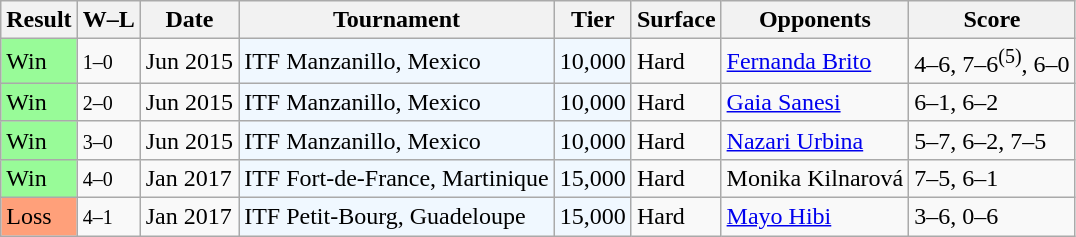<table class="sortable wikitable">
<tr>
<th>Result</th>
<th class="unsortable">W–L</th>
<th>Date</th>
<th>Tournament</th>
<th>Tier</th>
<th>Surface</th>
<th>Opponents</th>
<th class="unsortable">Score</th>
</tr>
<tr>
<td style="background:#98fb98;">Win</td>
<td><small>1–0</small></td>
<td>Jun 2015</td>
<td style="background:#f0f8ff;">ITF Manzanillo, Mexico</td>
<td style="background:#f0f8ff;">10,000</td>
<td>Hard</td>
<td> <a href='#'>Fernanda Brito</a></td>
<td>4–6, 7–6<sup>(5)</sup>, 6–0</td>
</tr>
<tr>
<td style="background:#98fb98;">Win</td>
<td><small>2–0</small></td>
<td>Jun 2015</td>
<td style="background:#f0f8ff;">ITF Manzanillo, Mexico</td>
<td style="background:#f0f8ff;">10,000</td>
<td>Hard</td>
<td> <a href='#'>Gaia Sanesi</a></td>
<td>6–1, 6–2</td>
</tr>
<tr>
<td style="background:#98fb98;">Win</td>
<td><small>3–0</small></td>
<td>Jun 2015</td>
<td style="background:#f0f8ff;">ITF Manzanillo, Mexico</td>
<td style="background:#f0f8ff;">10,000</td>
<td>Hard</td>
<td> <a href='#'>Nazari Urbina</a></td>
<td>5–7, 6–2, 7–5</td>
</tr>
<tr>
<td style="background:#98fb98;">Win</td>
<td><small>4–0</small></td>
<td>Jan 2017</td>
<td style="background:#f0f8ff;">ITF Fort-de-France, Martinique</td>
<td style="background:#f0f8ff;">15,000</td>
<td>Hard</td>
<td> Monika Kilnarová</td>
<td>7–5, 6–1</td>
</tr>
<tr>
<td style="background:#ffa07a;">Loss</td>
<td><small>4–1</small></td>
<td>Jan 2017</td>
<td style="background:#f0f8ff;">ITF Petit-Bourg, Guadeloupe</td>
<td style="background:#f0f8ff;">15,000</td>
<td>Hard</td>
<td> <a href='#'>Mayo Hibi</a></td>
<td>3–6, 0–6</td>
</tr>
</table>
